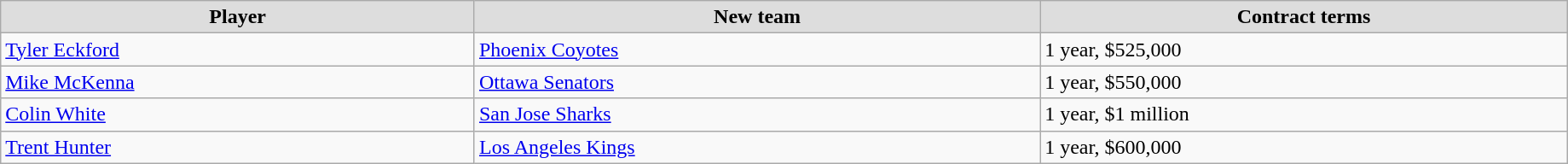<table class="wikitable" style="width:97%;">
<tr style="text-align:center; background:#ddd;">
<td><strong>Player</strong></td>
<td><strong>New team</strong></td>
<td><strong>Contract terms</strong></td>
</tr>
<tr>
<td><a href='#'>Tyler Eckford</a></td>
<td><a href='#'>Phoenix Coyotes</a></td>
<td>1 year, $525,000</td>
</tr>
<tr>
<td><a href='#'>Mike McKenna</a></td>
<td><a href='#'>Ottawa Senators</a></td>
<td>1 year, $550,000</td>
</tr>
<tr>
<td><a href='#'>Colin White</a></td>
<td><a href='#'>San Jose Sharks</a></td>
<td>1 year, $1 million</td>
</tr>
<tr>
<td><a href='#'>Trent Hunter</a></td>
<td><a href='#'>Los Angeles Kings</a></td>
<td>1 year, $600,000</td>
</tr>
</table>
